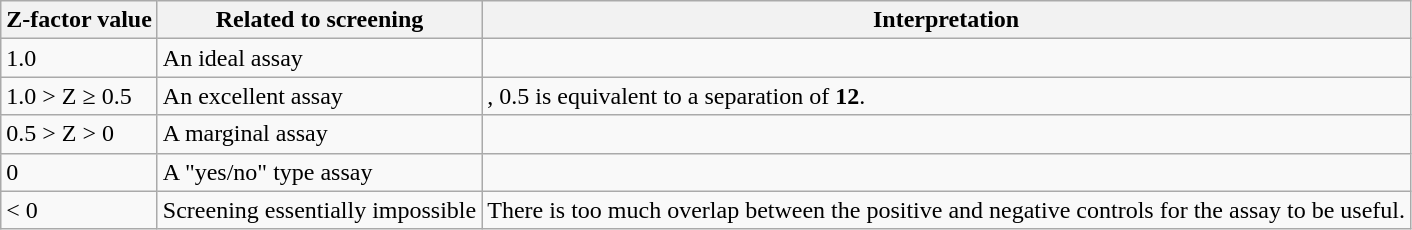<table class="wikitable">
<tr>
<th>Z-factor value</th>
<th>Related to screening</th>
<th>Interpretation</th>
</tr>
<tr>
<td>1.0</td>
<td>An ideal assay</td>
<td></td>
</tr>
<tr>
<td>1.0 > Z ≥ 0.5</td>
<td>An excellent assay</td>
<td>, 0.5 is equivalent to a separation of <strong>12</strong>.</td>
</tr>
<tr>
<td>0.5 > Z > 0</td>
<td>A marginal assay</td>
<td></td>
</tr>
<tr>
<td>0</td>
<td>A "yes/no" type assay</td>
<td></td>
</tr>
<tr>
<td>< 0</td>
<td>Screening essentially impossible</td>
<td>There is too much overlap between the positive and negative controls for the assay to be useful.</td>
</tr>
</table>
